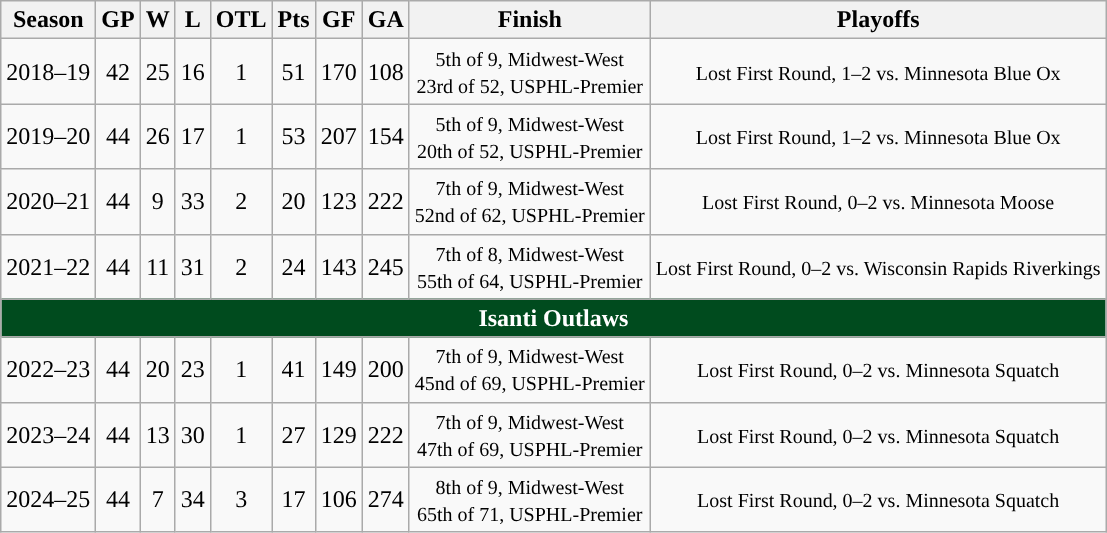<table class="wikitable" style="text-align:center">
<tr>
<th>Season</th>
<th>GP</th>
<th>W</th>
<th>L</th>
<th>OTL</th>
<th>Pts</th>
<th>GF</th>
<th>GA</th>
<th>Finish</th>
<th>Playoffs</th>
</tr>
<tr>
<td>2018–19</td>
<td>42</td>
<td>25</td>
<td>16</td>
<td>1</td>
<td>51</td>
<td>170</td>
<td>108</td>
<td><small>5th of 9, Midwest-West<br>23rd of 52, USPHL-Premier</small></td>
<td><small>Lost First Round, 1–2 vs. Minnesota Blue Ox</small></td>
</tr>
<tr>
<td>2019–20</td>
<td>44</td>
<td>26</td>
<td>17</td>
<td>1</td>
<td>53</td>
<td>207</td>
<td>154</td>
<td><small>5th of 9, Midwest-West<br>20th of 52, USPHL-Premier</small></td>
<td><small>Lost First Round, 1–2 vs. Minnesota Blue Ox</small></td>
</tr>
<tr>
<td>2020–21</td>
<td>44</td>
<td>9</td>
<td>33</td>
<td>2</td>
<td>20</td>
<td>123</td>
<td>222</td>
<td><small>7th of 9, Midwest-West<br>52nd of 62, USPHL-Premier</small></td>
<td><small>Lost First Round, 0–2 vs. Minnesota Moose</small></td>
</tr>
<tr>
<td>2021–22</td>
<td>44</td>
<td>11</td>
<td>31</td>
<td>2</td>
<td>24</td>
<td>143</td>
<td>245</td>
<td><small>7th of 8, Midwest-West<br>55th of 64, USPHL-Premier</small></td>
<td><small>Lost First Round, 0–2 vs. Wisconsin Rapids Riverkings</small></td>
</tr>
<tr align="center" style="color:white; background:#004b1e; ">
<td colspan=12><strong>Isanti Outlaws</strong></td>
</tr>
<tr>
<td>2022–23</td>
<td>44</td>
<td>20</td>
<td>23</td>
<td>1</td>
<td>41</td>
<td>149</td>
<td>200</td>
<td><small>7th of 9, Midwest-West<br>45nd of 69, USPHL-Premier   </small></td>
<td><small>Lost First Round, 0–2 vs. Minnesota Squatch</small></td>
</tr>
<tr>
<td>2023–24</td>
<td>44</td>
<td>13</td>
<td>30</td>
<td>1</td>
<td>27</td>
<td>129</td>
<td>222</td>
<td><small>7th of 9, Midwest-West<br>47th of 69, USPHL-Premier   </small></td>
<td><small>Lost First Round, 0–2 vs. Minnesota Squatch</small></td>
</tr>
<tr>
<td>2024–25</td>
<td>44</td>
<td>7</td>
<td>34</td>
<td>3</td>
<td>17</td>
<td>106</td>
<td>274</td>
<td><small>8th of 9, Midwest-West<br>65th of 71, USPHL-Premier   </small></td>
<td><small>Lost First Round, 0–2 vs. Minnesota Squatch</small></td>
</tr>
</table>
